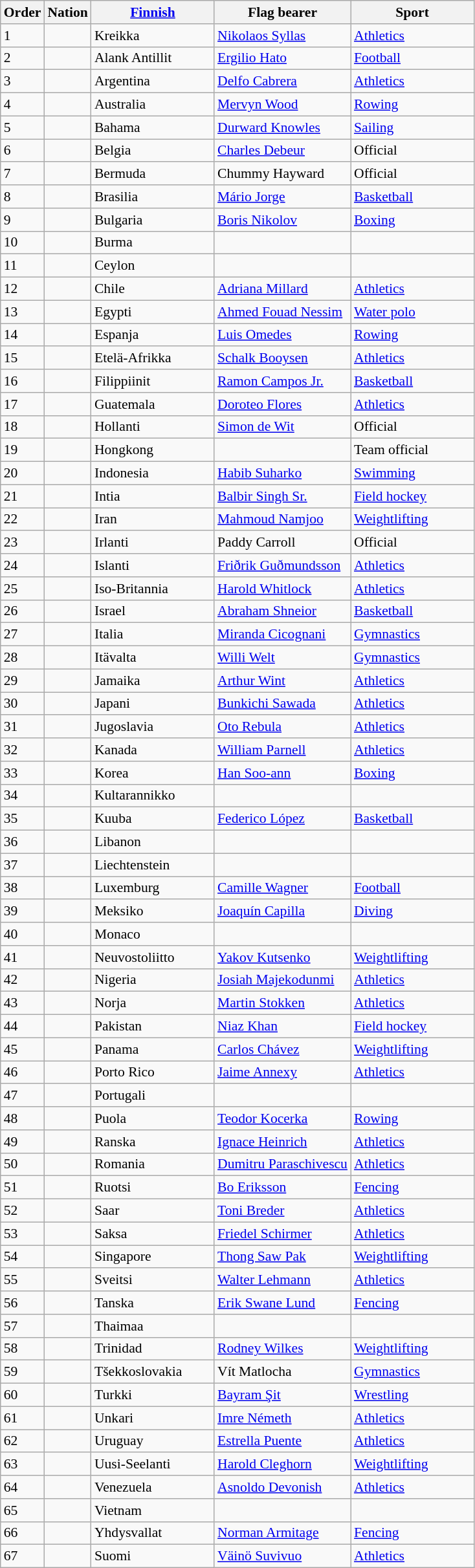<table class= "wikitable sortable nowrap" style="font-size:90%;">
<tr>
<th>Order</th>
<th>Nation</th>
<th width=120><a href='#'>Finnish</a></th>
<th>Flag bearer</th>
<th width=120>Sport</th>
</tr>
<tr>
<td>1</td>
<td></td>
<td>Kreikka</td>
<td><a href='#'>Nikolaos Syllas</a></td>
<td><a href='#'>Athletics</a></td>
</tr>
<tr>
<td>2</td>
<td></td>
<td>Alank Antillit</td>
<td><a href='#'>Ergilio Hato</a></td>
<td><a href='#'>Football</a></td>
</tr>
<tr>
<td>3</td>
<td></td>
<td>Argentina</td>
<td><a href='#'>Delfo Cabrera</a></td>
<td><a href='#'>Athletics</a></td>
</tr>
<tr>
<td>4</td>
<td></td>
<td>Australia</td>
<td><a href='#'>Mervyn Wood</a></td>
<td><a href='#'>Rowing</a></td>
</tr>
<tr>
<td>5</td>
<td></td>
<td>Bahama</td>
<td><a href='#'>Durward Knowles</a></td>
<td><a href='#'>Sailing</a></td>
</tr>
<tr>
<td>6</td>
<td></td>
<td>Belgia</td>
<td><a href='#'>Charles Debeur</a></td>
<td>Official</td>
</tr>
<tr>
<td>7</td>
<td></td>
<td>Bermuda</td>
<td>Chummy Hayward</td>
<td>Official</td>
</tr>
<tr>
<td>8</td>
<td></td>
<td>Brasilia</td>
<td><a href='#'>Mário Jorge</a></td>
<td><a href='#'>Basketball</a></td>
</tr>
<tr>
<td>9</td>
<td></td>
<td>Bulgaria</td>
<td><a href='#'>Boris Nikolov</a></td>
<td><a href='#'>Boxing</a></td>
</tr>
<tr>
<td>10</td>
<td></td>
<td>Burma</td>
<td></td>
<td></td>
</tr>
<tr>
<td>11</td>
<td></td>
<td>Ceylon</td>
<td></td>
<td></td>
</tr>
<tr>
<td>12</td>
<td></td>
<td>Chile</td>
<td><a href='#'>Adriana Millard</a></td>
<td><a href='#'>Athletics</a></td>
</tr>
<tr>
<td>13</td>
<td></td>
<td>Egypti</td>
<td><a href='#'>Ahmed Fouad Nessim</a></td>
<td><a href='#'>Water polo</a></td>
</tr>
<tr>
<td>14</td>
<td></td>
<td>Espanja</td>
<td><a href='#'>Luis Omedes</a></td>
<td><a href='#'>Rowing</a></td>
</tr>
<tr>
<td>15</td>
<td></td>
<td>Etelä-Afrikka</td>
<td><a href='#'>Schalk Booysen</a></td>
<td><a href='#'>Athletics</a></td>
</tr>
<tr>
<td>16</td>
<td></td>
<td>Filippiinit</td>
<td><a href='#'>Ramon Campos Jr.</a></td>
<td><a href='#'>Basketball</a></td>
</tr>
<tr>
<td>17</td>
<td></td>
<td>Guatemala</td>
<td><a href='#'>Doroteo Flores</a></td>
<td><a href='#'>Athletics</a></td>
</tr>
<tr>
<td>18</td>
<td></td>
<td>Hollanti</td>
<td><a href='#'>Simon de Wit</a></td>
<td>Official</td>
</tr>
<tr>
<td>19</td>
<td></td>
<td>Hongkong</td>
<td></td>
<td>Team official</td>
</tr>
<tr>
<td>20</td>
<td></td>
<td>Indonesia</td>
<td><a href='#'>Habib Suharko</a></td>
<td><a href='#'>Swimming</a></td>
</tr>
<tr>
<td>21</td>
<td></td>
<td>Intia</td>
<td><a href='#'>Balbir Singh Sr.</a></td>
<td><a href='#'>Field hockey</a></td>
</tr>
<tr>
<td>22</td>
<td></td>
<td>Iran</td>
<td><a href='#'>Mahmoud Namjoo</a></td>
<td><a href='#'>Weightlifting</a></td>
</tr>
<tr>
<td>23</td>
<td></td>
<td>Irlanti</td>
<td>Paddy Carroll</td>
<td>Official</td>
</tr>
<tr>
<td>24</td>
<td></td>
<td>Islanti</td>
<td><a href='#'>Friðrik Guðmundsson</a></td>
<td><a href='#'>Athletics</a></td>
</tr>
<tr>
<td>25</td>
<td></td>
<td>Iso-Britannia</td>
<td><a href='#'>Harold Whitlock</a></td>
<td><a href='#'>Athletics</a></td>
</tr>
<tr>
<td>26</td>
<td></td>
<td>Israel</td>
<td><a href='#'>Abraham Shneior</a></td>
<td><a href='#'>Basketball</a></td>
</tr>
<tr>
<td>27</td>
<td></td>
<td>Italia</td>
<td><a href='#'>Miranda Cicognani</a></td>
<td><a href='#'>Gymnastics</a></td>
</tr>
<tr>
<td>28</td>
<td></td>
<td>Itävalta</td>
<td><a href='#'>Willi Welt</a></td>
<td><a href='#'>Gymnastics</a></td>
</tr>
<tr>
<td>29</td>
<td></td>
<td>Jamaika</td>
<td><a href='#'>Arthur Wint</a></td>
<td><a href='#'>Athletics</a></td>
</tr>
<tr>
<td>30</td>
<td></td>
<td>Japani</td>
<td><a href='#'>Bunkichi Sawada</a></td>
<td><a href='#'>Athletics</a></td>
</tr>
<tr>
<td>31</td>
<td></td>
<td>Jugoslavia</td>
<td><a href='#'>Oto Rebula</a></td>
<td><a href='#'>Athletics</a></td>
</tr>
<tr>
<td>32</td>
<td></td>
<td>Kanada</td>
<td><a href='#'>William Parnell</a></td>
<td><a href='#'>Athletics</a></td>
</tr>
<tr>
<td>33</td>
<td></td>
<td>Korea</td>
<td><a href='#'>Han Soo-ann</a></td>
<td><a href='#'>Boxing</a></td>
</tr>
<tr>
<td>34</td>
<td></td>
<td>Kultarannikko</td>
<td></td>
<td></td>
</tr>
<tr>
<td>35</td>
<td></td>
<td>Kuuba</td>
<td><a href='#'>Federico López</a></td>
<td><a href='#'>Basketball</a></td>
</tr>
<tr>
<td>36</td>
<td></td>
<td>Libanon</td>
<td></td>
<td></td>
</tr>
<tr>
<td>37</td>
<td></td>
<td>Liechtenstein</td>
<td></td>
<td></td>
</tr>
<tr>
<td>38</td>
<td></td>
<td>Luxemburg</td>
<td><a href='#'>Camille Wagner</a></td>
<td><a href='#'>Football</a></td>
</tr>
<tr>
<td>39</td>
<td></td>
<td>Meksiko</td>
<td><a href='#'>Joaquín Capilla</a></td>
<td><a href='#'>Diving</a></td>
</tr>
<tr>
<td>40</td>
<td></td>
<td>Monaco</td>
<td></td>
<td></td>
</tr>
<tr>
<td>41</td>
<td></td>
<td>Neuvostoliitto</td>
<td><a href='#'>Yakov Kutsenko</a></td>
<td><a href='#'>Weightlifting</a></td>
</tr>
<tr>
<td>42</td>
<td></td>
<td>Nigeria</td>
<td><a href='#'>Josiah Majekodunmi</a></td>
<td><a href='#'>Athletics</a></td>
</tr>
<tr>
<td>43</td>
<td></td>
<td>Norja</td>
<td><a href='#'>Martin Stokken</a></td>
<td><a href='#'>Athletics</a></td>
</tr>
<tr>
<td>44</td>
<td></td>
<td>Pakistan</td>
<td><a href='#'>Niaz Khan</a></td>
<td><a href='#'>Field hockey</a></td>
</tr>
<tr>
<td>45</td>
<td></td>
<td>Panama</td>
<td><a href='#'>Carlos Chávez</a></td>
<td><a href='#'>Weightlifting</a></td>
</tr>
<tr>
<td>46</td>
<td></td>
<td>Porto Rico</td>
<td><a href='#'>Jaime Annexy</a></td>
<td><a href='#'>Athletics</a></td>
</tr>
<tr>
<td>47</td>
<td></td>
<td>Portugali</td>
<td></td>
<td></td>
</tr>
<tr>
<td>48</td>
<td></td>
<td>Puola</td>
<td><a href='#'>Teodor Kocerka</a></td>
<td><a href='#'>Rowing</a></td>
</tr>
<tr>
<td>49</td>
<td></td>
<td>Ranska</td>
<td><a href='#'>Ignace Heinrich</a></td>
<td><a href='#'>Athletics</a></td>
</tr>
<tr>
<td>50</td>
<td></td>
<td>Romania</td>
<td><a href='#'>Dumitru Paraschivescu</a></td>
<td><a href='#'>Athletics</a></td>
</tr>
<tr>
<td>51</td>
<td></td>
<td>Ruotsi</td>
<td><a href='#'>Bo Eriksson</a></td>
<td><a href='#'>Fencing</a></td>
</tr>
<tr>
<td>52</td>
<td></td>
<td>Saar</td>
<td><a href='#'>Toni Breder</a></td>
<td><a href='#'>Athletics</a></td>
</tr>
<tr>
<td>53</td>
<td></td>
<td>Saksa</td>
<td><a href='#'>Friedel Schirmer</a></td>
<td><a href='#'>Athletics</a></td>
</tr>
<tr>
<td>54</td>
<td></td>
<td>Singapore</td>
<td><a href='#'>Thong Saw Pak</a></td>
<td><a href='#'>Weightlifting</a></td>
</tr>
<tr>
<td>55</td>
<td></td>
<td>Sveitsi</td>
<td><a href='#'>Walter Lehmann</a></td>
<td><a href='#'>Athletics</a></td>
</tr>
<tr>
<td>56</td>
<td></td>
<td>Tanska</td>
<td><a href='#'>Erik Swane Lund</a></td>
<td><a href='#'>Fencing</a></td>
</tr>
<tr>
<td>57</td>
<td></td>
<td>Thaimaa</td>
<td></td>
<td></td>
</tr>
<tr>
<td>58</td>
<td></td>
<td>Trinidad</td>
<td><a href='#'>Rodney Wilkes</a></td>
<td><a href='#'>Weightlifting</a></td>
</tr>
<tr>
<td>59</td>
<td></td>
<td>Tšekkoslovakia</td>
<td>Vít Matlocha</td>
<td><a href='#'>Gymnastics</a></td>
</tr>
<tr>
<td>60</td>
<td></td>
<td>Turkki</td>
<td><a href='#'>Bayram Şit</a></td>
<td><a href='#'>Wrestling</a></td>
</tr>
<tr>
<td>61</td>
<td></td>
<td>Unkari</td>
<td><a href='#'>Imre Németh</a></td>
<td><a href='#'>Athletics</a></td>
</tr>
<tr>
<td>62</td>
<td></td>
<td>Uruguay</td>
<td><a href='#'>Estrella Puente</a></td>
<td><a href='#'>Athletics</a></td>
</tr>
<tr>
<td>63</td>
<td></td>
<td>Uusi-Seelanti</td>
<td><a href='#'>Harold Cleghorn</a></td>
<td><a href='#'>Weightlifting</a></td>
</tr>
<tr>
<td>64</td>
<td></td>
<td>Venezuela</td>
<td><a href='#'>Asnoldo Devonish</a></td>
<td><a href='#'>Athletics</a></td>
</tr>
<tr>
<td>65</td>
<td></td>
<td>Vietnam</td>
<td></td>
<td></td>
</tr>
<tr>
<td>66</td>
<td></td>
<td>Yhdysvallat</td>
<td><a href='#'>Norman Armitage</a></td>
<td><a href='#'>Fencing</a></td>
</tr>
<tr>
<td>67</td>
<td></td>
<td>Suomi</td>
<td><a href='#'>Väinö Suvivuo</a></td>
<td><a href='#'>Athletics</a></td>
</tr>
</table>
